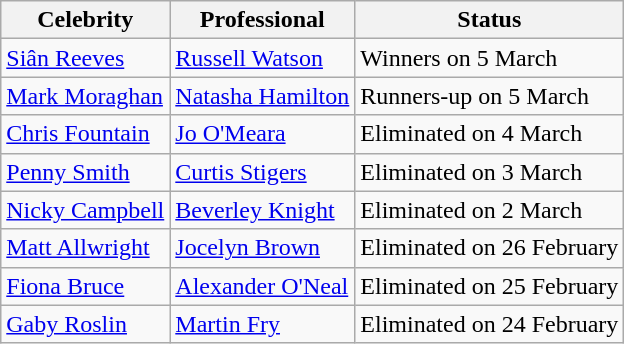<table class="wikitable">
<tr>
<th>Celebrity</th>
<th>Professional</th>
<th>Status</th>
</tr>
<tr>
<td><a href='#'>Siân Reeves</a></td>
<td><a href='#'>Russell Watson</a></td>
<td>Winners on 5 March</td>
</tr>
<tr>
<td><a href='#'>Mark Moraghan</a></td>
<td><a href='#'>Natasha Hamilton</a></td>
<td>Runners-up on 5 March</td>
</tr>
<tr>
<td><a href='#'>Chris Fountain</a></td>
<td><a href='#'>Jo O'Meara</a></td>
<td>Eliminated on 4 March</td>
</tr>
<tr>
<td><a href='#'>Penny Smith</a></td>
<td><a href='#'>Curtis Stigers</a></td>
<td style="white-space:nowrap;">Eliminated on 3 March</td>
</tr>
<tr>
<td><a href='#'>Nicky Campbell</a></td>
<td><a href='#'>Beverley Knight</a></td>
<td style="white-space:nowrap;">Eliminated on 2 March</td>
</tr>
<tr>
<td><a href='#'>Matt Allwright</a></td>
<td><a href='#'>Jocelyn Brown</a></td>
<td style="white-space:nowrap;">Eliminated on 26 February</td>
</tr>
<tr>
<td><a href='#'>Fiona Bruce</a></td>
<td><a href='#'>Alexander O'Neal</a></td>
<td style="white-space:nowrap;">Eliminated on 25 February</td>
</tr>
<tr>
<td><a href='#'>Gaby Roslin</a></td>
<td><a href='#'>Martin Fry</a></td>
<td style="white-space:nowrap;">Eliminated on 24 February</td>
</tr>
</table>
